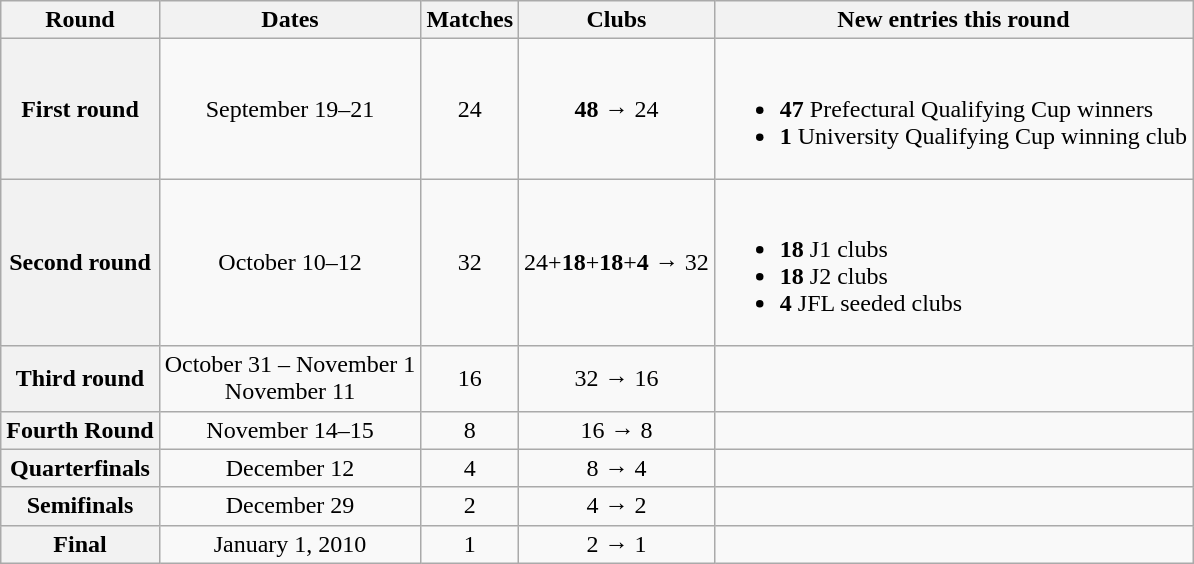<table class="wikitable" style="text-align: center">
<tr>
<th>Round</th>
<th>Dates</th>
<th>Matches</th>
<th width=100>Clubs</th>
<th>New entries this round</th>
</tr>
<tr>
<th>First round</th>
<td>September 19–21</td>
<td>24</td>
<td><strong>48</strong> → 24</td>
<td align=left><br><ul><li><strong>47</strong> Prefectural Qualifying Cup winners</li><li><strong>1</strong> University Qualifying Cup winning club</li></ul></td>
</tr>
<tr>
<th>Second round</th>
<td>October 10–12</td>
<td>32</td>
<td>24+<strong>18</strong>+<strong>18</strong>+<strong>4</strong> → 32</td>
<td align=left><br><ul><li><strong>18</strong> J1 clubs</li><li><strong>18</strong> J2 clubs</li><li><strong>4</strong> JFL seeded clubs</li></ul></td>
</tr>
<tr>
<th>Third round</th>
<td>October 31 – November 1<br>November 11</td>
<td>16</td>
<td>32 → 16</td>
<td></td>
</tr>
<tr>
<th>Fourth Round</th>
<td>November 14–15</td>
<td>8</td>
<td>16 → 8</td>
<td></td>
</tr>
<tr>
<th>Quarterfinals</th>
<td>December 12</td>
<td>4</td>
<td>8 → 4</td>
<td></td>
</tr>
<tr>
<th>Semifinals</th>
<td>December 29</td>
<td>2</td>
<td>4 → 2</td>
<td></td>
</tr>
<tr>
<th>Final</th>
<td>January 1, 2010</td>
<td>1</td>
<td>2 → 1</td>
<td></td>
</tr>
</table>
